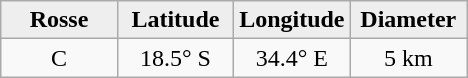<table class="wikitable">
<tr>
<th width="25%" style="background:#eeeeee;">Rosse</th>
<th width="25%" style="background:#eeeeee;">Latitude</th>
<th width="25%" style="background:#eeeeee;">Longitude</th>
<th width="25%" style="background:#eeeeee;">Diameter</th>
</tr>
<tr>
<td align="center">C</td>
<td align="center">18.5° S</td>
<td align="center">34.4° E</td>
<td align="center">5 km</td>
</tr>
</table>
